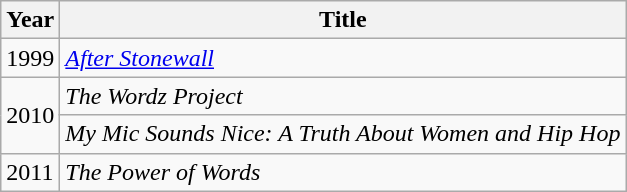<table class="wikitable plainrowheaders sortable" style="margin-right: 0;">
<tr>
<th>Year</th>
<th>Title</th>
</tr>
<tr>
<td>1999</td>
<td><em><a href='#'>After Stonewall</a></em></td>
</tr>
<tr>
<td rowspan=2>2010</td>
<td><em>The Wordz Project</em></td>
</tr>
<tr>
<td><em>My Mic Sounds Nice: A Truth About Women and Hip Hop</em></td>
</tr>
<tr>
<td>2011</td>
<td><em>The Power of Words</em></td>
</tr>
</table>
